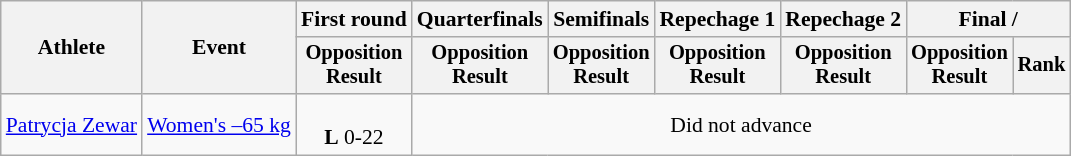<table class="wikitable" style="font-size:90%;">
<tr>
<th rowspan=2>Athlete</th>
<th rowspan=2>Event</th>
<th>First round</th>
<th>Quarterfinals</th>
<th>Semifinals</th>
<th>Repechage 1</th>
<th>Repechage 2</th>
<th colspan=2>Final / </th>
</tr>
<tr style="font-size:95%">
<th>Opposition<br>Result</th>
<th>Opposition<br>Result</th>
<th>Opposition<br>Result</th>
<th>Opposition<br>Result</th>
<th>Opposition<br>Result</th>
<th>Opposition<br>Result</th>
<th>Rank</th>
</tr>
<tr align=center>
<td align=left><a href='#'>Patrycja Zewar</a></td>
<td align=left><a href='#'>Women's –65 kg</a></td>
<td><br><strong>L</strong> 0-22</td>
<td colspan=6>Did not advance</td>
</tr>
</table>
